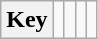<table class="wikitable">
<tr>
<th>Key</th>
<td></td>
<td></td>
<td></td>
<td></td>
</tr>
</table>
